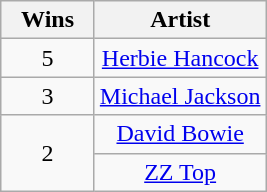<table class="wikitable" rowspan="2" style="text-align:center">
<tr>
<th scope="col" style="width:55px;">Wins</th>
<th scope="col" style="text-align:center;">Artist</th>
</tr>
<tr>
<td rowspan="1" style="text-align:center">5</td>
<td><a href='#'>Herbie Hancock</a></td>
</tr>
<tr>
<td rowspan="1" style="text-align:center">3</td>
<td><a href='#'>Michael Jackson</a></td>
</tr>
<tr>
<td rowspan="2" style="text-align:center">2</td>
<td><a href='#'>David Bowie</a></td>
</tr>
<tr>
<td><a href='#'>ZZ Top</a></td>
</tr>
</table>
